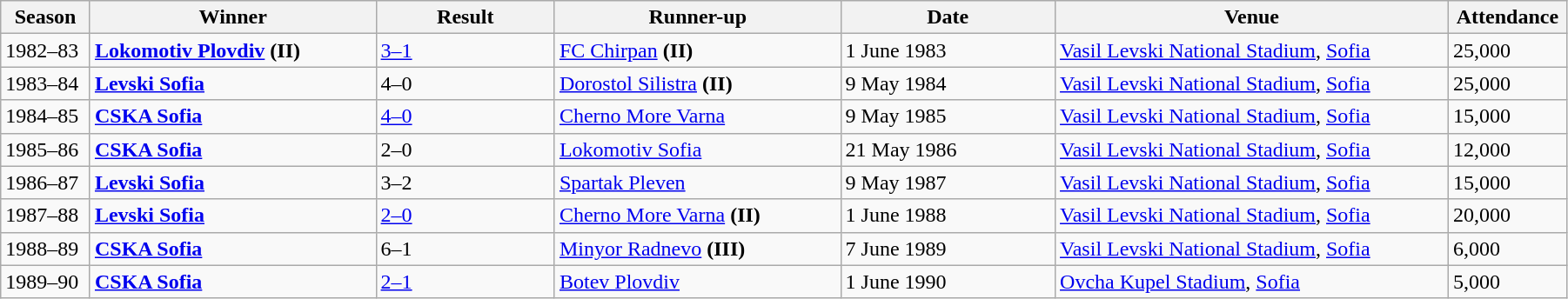<table class="wikitable" style="width:95%;">
<tr>
<th style="width:5%;">Season</th>
<th style="width:16%;">Winner</th>
<th style="width:10%;">Result</th>
<th style="width:16%;">Runner-up</th>
<th style="width:12%;">Date</th>
<th style="width:22%;">Venue</th>
<th style="width:3%;">Attendance</th>
</tr>
<tr>
<td>1982–83</td>
<td><strong><a href='#'>Lokomotiv Plovdiv</a> (II)</strong></td>
<td><a href='#'>3–1</a></td>
<td><a href='#'>FC Chirpan</a> <strong>(II)</strong></td>
<td>1 June 1983</td>
<td><a href='#'>Vasil Levski National Stadium</a>, <a href='#'>Sofia</a></td>
<td>25,000</td>
</tr>
<tr>
<td>1983–84</td>
<td><strong><a href='#'>Levski Sofia</a></strong></td>
<td>4–0</td>
<td><a href='#'>Dorostol Silistra</a> <strong>(II)</strong></td>
<td>9 May 1984</td>
<td><a href='#'>Vasil Levski National Stadium</a>, <a href='#'>Sofia</a></td>
<td>25,000</td>
</tr>
<tr>
<td>1984–85</td>
<td><strong><a href='#'>CSKA Sofia</a></strong></td>
<td><a href='#'>4–0</a></td>
<td><a href='#'>Cherno More Varna</a></td>
<td>9 May 1985</td>
<td><a href='#'>Vasil Levski National Stadium</a>, <a href='#'>Sofia</a></td>
<td>15,000</td>
</tr>
<tr>
<td>1985–86</td>
<td><strong><a href='#'>CSKA Sofia</a></strong></td>
<td>2–0</td>
<td><a href='#'>Lokomotiv Sofia</a></td>
<td>21 May 1986</td>
<td><a href='#'>Vasil Levski National Stadium</a>, <a href='#'>Sofia</a></td>
<td>12,000</td>
</tr>
<tr>
<td>1986–87</td>
<td><strong><a href='#'>Levski Sofia</a></strong></td>
<td>3–2</td>
<td><a href='#'>Spartak Pleven</a></td>
<td>9 May 1987</td>
<td><a href='#'>Vasil Levski National Stadium</a>, <a href='#'>Sofia</a></td>
<td>15,000</td>
</tr>
<tr>
<td>1987–88</td>
<td><strong><a href='#'>Levski Sofia</a></strong></td>
<td><a href='#'>2–0</a></td>
<td><a href='#'>Cherno More Varna</a> <strong>(II)</strong></td>
<td>1 June 1988</td>
<td><a href='#'>Vasil Levski National Stadium</a>, <a href='#'>Sofia</a></td>
<td>20,000</td>
</tr>
<tr>
<td>1988–89</td>
<td><strong><a href='#'>CSKA Sofia</a></strong></td>
<td>6–1</td>
<td><a href='#'>Minyor Radnevo</a> <strong>(III)</strong></td>
<td>7 June 1989</td>
<td><a href='#'>Vasil Levski National Stadium</a>, <a href='#'>Sofia</a></td>
<td>6,000</td>
</tr>
<tr>
<td>1989–90</td>
<td><strong><a href='#'>CSKA Sofia</a></strong></td>
<td><a href='#'>2–1</a></td>
<td><a href='#'>Botev Plovdiv</a></td>
<td>1 June 1990</td>
<td><a href='#'>Ovcha Kupel Stadium</a>, <a href='#'>Sofia</a></td>
<td>5,000</td>
</tr>
</table>
